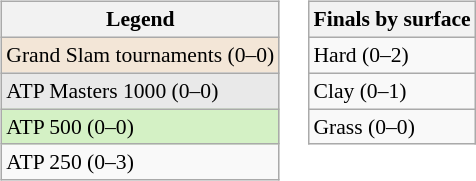<table>
<tr valign="top">
<td><br><table class=wikitable style="font-size:90%">
<tr>
<th>Legend</th>
</tr>
<tr style="background:#f3e6d7;">
<td>Grand Slam tournaments (0–0)</td>
</tr>
<tr style="background:#e9e9e9;">
<td>ATP Masters 1000 (0–0)</td>
</tr>
<tr style="background:#d4f1c5;">
<td>ATP 500 (0–0)</td>
</tr>
<tr>
<td>ATP 250 (0–3)</td>
</tr>
</table>
</td>
<td><br><table class=wikitable style="font-size:90%">
<tr>
<th>Finals by surface</th>
</tr>
<tr>
<td>Hard (0–2)</td>
</tr>
<tr>
<td>Clay (0–1)</td>
</tr>
<tr>
<td>Grass (0–0)</td>
</tr>
</table>
</td>
</tr>
</table>
